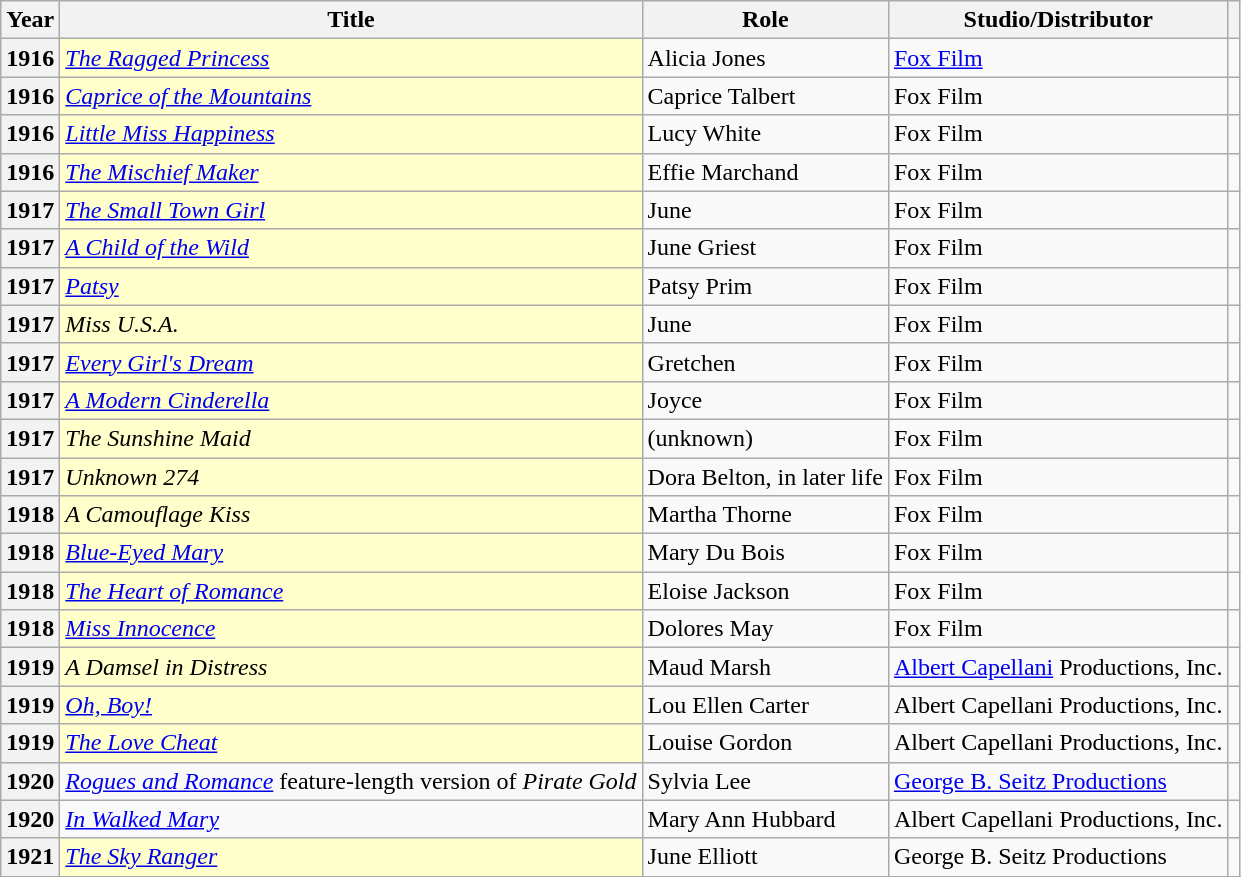<table class="wikitable sortable plainrowheaders">
<tr>
<th scope="col">Year</th>
<th scope="col">Title</th>
<th scope="col">Role</th>
<th scope="col">Studio/Distributor</th>
<th scope="col" class="unsortable"></th>
</tr>
<tr>
<th scope="row">1916</th>
<td style="background:#ffc;"><em><a href='#'>The Ragged Princess</a></em> </td>
<td>Alicia Jones</td>
<td><a href='#'>Fox Film</a></td>
<td align="center"></td>
</tr>
<tr>
<th scope="row">1916</th>
<td style="background:#ffc;"><em><a href='#'>Caprice of the Mountains</a></em> </td>
<td>Caprice Talbert</td>
<td>Fox Film</td>
<td align="center"></td>
</tr>
<tr>
<th scope="row">1916</th>
<td style="background:#ffc;"><em><a href='#'>Little Miss Happiness</a></em> </td>
<td>Lucy White</td>
<td>Fox Film</td>
<td align="center"></td>
</tr>
<tr>
<th scope="row">1916</th>
<td style="background:#ffc;"><em><a href='#'>The Mischief Maker</a></em> </td>
<td>Effie Marchand</td>
<td>Fox Film</td>
<td align="center"></td>
</tr>
<tr>
<th scope="row">1917</th>
<td style="background:#ffc;"><em><a href='#'>The Small Town Girl</a></em> </td>
<td>June</td>
<td>Fox Film</td>
<td align="center"></td>
</tr>
<tr>
<th scope="row">1917</th>
<td style="background:#ffc;"><em><a href='#'>A Child of the Wild</a></em> </td>
<td>June Griest</td>
<td>Fox Film</td>
<td align="center"></td>
</tr>
<tr>
<th scope="row">1917</th>
<td style="background:#ffc;"><em><a href='#'>Patsy</a></em> </td>
<td>Patsy Prim</td>
<td>Fox Film</td>
<td align="center"></td>
</tr>
<tr>
<th scope="row">1917</th>
<td style="background:#ffc;"><em>Miss U.S.A.</em> </td>
<td>June</td>
<td>Fox Film</td>
<td align="center"></td>
</tr>
<tr>
<th scope="row">1917</th>
<td style="background:#ffc;"><em><a href='#'>Every Girl's Dream</a></em> </td>
<td>Gretchen</td>
<td>Fox Film</td>
<td align="center"></td>
</tr>
<tr>
<th scope="row">1917</th>
<td style="background:#ffc;"><em><a href='#'>A Modern Cinderella</a></em> </td>
<td>Joyce</td>
<td>Fox Film</td>
<td align="center"></td>
</tr>
<tr>
<th scope="row">1917</th>
<td style="background:#ffc;"><em>The Sunshine Maid</em> </td>
<td>(unknown)</td>
<td>Fox Film</td>
<td align="center"></td>
</tr>
<tr>
<th scope="row">1917</th>
<td style="background:#ffc;"><em>Unknown 274</em> </td>
<td>Dora Belton, in later life</td>
<td>Fox Film</td>
<td align="center"></td>
</tr>
<tr>
<th scope="row">1918</th>
<td style="background:#ffc;"><em>A Camouflage Kiss</em> </td>
<td>Martha Thorne</td>
<td>Fox Film</td>
<td align="center"></td>
</tr>
<tr>
<th scope="row">1918</th>
<td style="background:#ffc;"><em><a href='#'>Blue-Eyed Mary</a></em> </td>
<td>Mary Du Bois</td>
<td>Fox Film</td>
<td align="center"></td>
</tr>
<tr>
<th scope="row">1918</th>
<td style="background:#ffc;"><em><a href='#'>The Heart of Romance</a></em> </td>
<td>Eloise Jackson</td>
<td>Fox Film</td>
<td align="center"></td>
</tr>
<tr>
<th scope="row">1918</th>
<td style="background:#ffc;"><em><a href='#'>Miss Innocence</a></em> </td>
<td>Dolores May</td>
<td>Fox Film</td>
<td align="center"></td>
</tr>
<tr>
<th scope="row">1919</th>
<td style="background:#ffc;"><em>A Damsel in Distress</em> </td>
<td>Maud Marsh</td>
<td><a href='#'>Albert Capellani</a> Productions, Inc.</td>
<td align="center"></td>
</tr>
<tr>
<th scope="row">1919</th>
<td style="background:#ffc;"><em><a href='#'>Oh, Boy!</a></em> </td>
<td>Lou Ellen Carter</td>
<td>Albert Capellani Productions, Inc.</td>
<td align="center"></td>
</tr>
<tr>
<th scope="row">1919</th>
<td style="background:#ffc;"><em><a href='#'>The Love Cheat</a></em> </td>
<td>Louise Gordon</td>
<td>Albert Capellani Productions, Inc.</td>
<td align="center"></td>
</tr>
<tr>
<th scope="row">1920</th>
<td><em><a href='#'>Rogues and Romance</a></em> feature-length version of <em>Pirate Gold</em></td>
<td>Sylvia Lee</td>
<td><a href='#'>George B. Seitz Productions</a></td>
<td align="center"></td>
</tr>
<tr>
<th scope="row">1920</th>
<td><em><a href='#'>In Walked Mary</a></em></td>
<td>Mary Ann Hubbard</td>
<td>Albert Capellani Productions, Inc.</td>
<td align="center"></td>
</tr>
<tr>
<th scope="row">1921</th>
<td style="background:#ffc;"><em><a href='#'>The Sky Ranger</a></em> </td>
<td>June Elliott</td>
<td>George B. Seitz Productions</td>
<td align="center"></td>
</tr>
<tr>
</tr>
</table>
